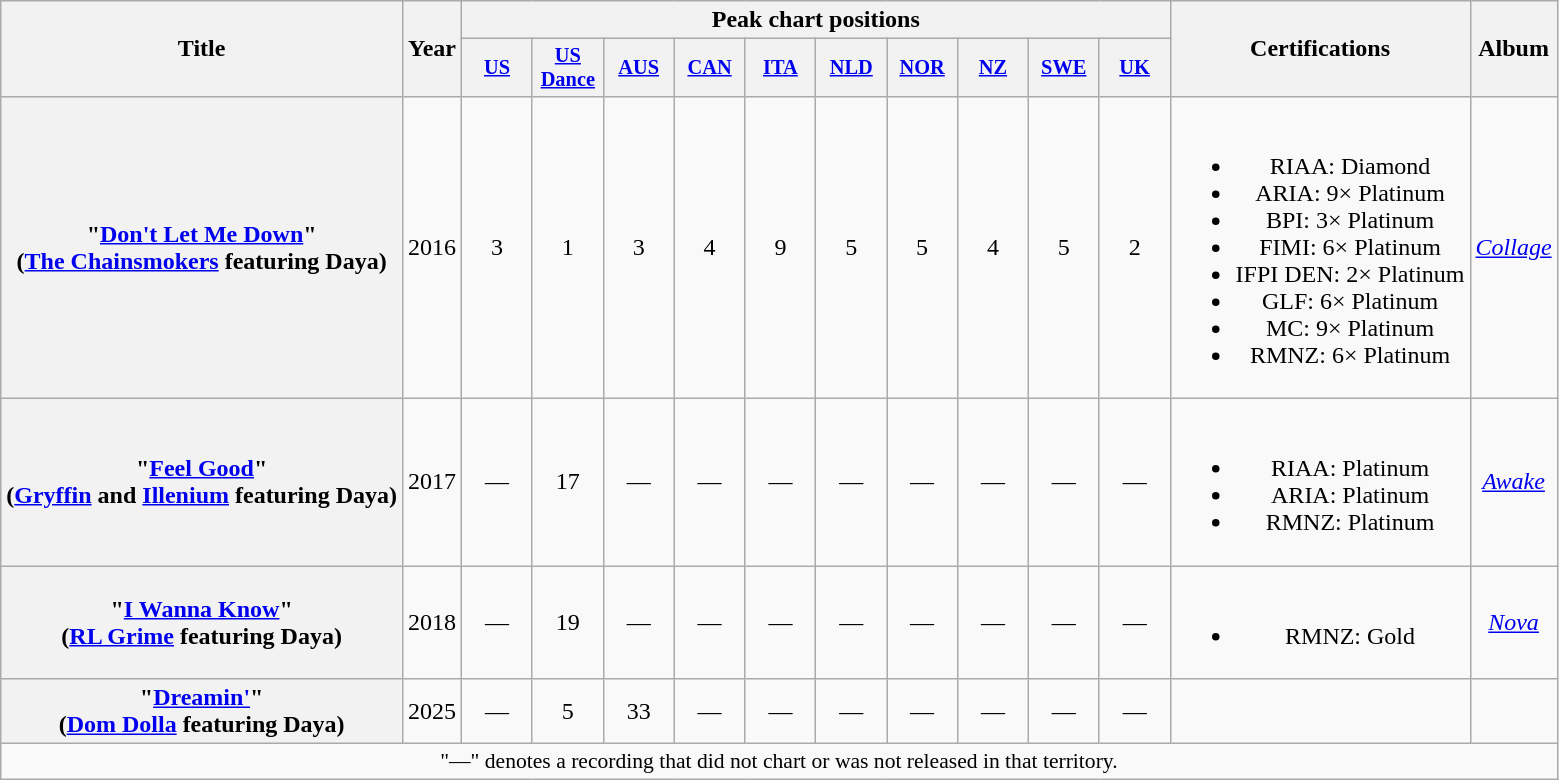<table class="wikitable plainrowheaders" style="text-align:center;">
<tr>
<th scope="col" rowspan="2">Title</th>
<th scope="col" rowspan="2">Year</th>
<th scope="col" colspan="10">Peak chart positions</th>
<th scope="col" rowspan="2">Certifications</th>
<th scope="col" rowspan="2">Album</th>
</tr>
<tr>
<th scope="col" style="width:3em;font-size:85%;"><a href='#'>US</a><br></th>
<th scope="col" style="width:3em;font-size:85%;"><a href='#'>US<br>Dance</a><br></th>
<th scope="col" style="width:3em;font-size:85%;"><a href='#'>AUS</a><br></th>
<th scope="col" style="width:3em;font-size:85%;"><a href='#'>CAN</a><br></th>
<th scope="col" style="width:3em;font-size:85%;"><a href='#'>ITA</a><br></th>
<th scope="col" style="width:3em;font-size:85%;"><a href='#'>NLD</a><br></th>
<th scope="col" style="width:3em;font-size:85%;"><a href='#'>NOR</a><br></th>
<th scope="col" style="width:3em;font-size:85%;"><a href='#'>NZ</a><br></th>
<th scope="col" style="width:3em;font-size:85%;"><a href='#'>SWE</a><br></th>
<th scope="col" style="width:3em;font-size:85%;"><a href='#'>UK</a><br></th>
</tr>
<tr>
<th scope="row">"<a href='#'>Don't Let Me Down</a>"<br><span>(<a href='#'>The Chainsmokers</a> featuring Daya)</span></th>
<td>2016</td>
<td>3</td>
<td>1</td>
<td>3</td>
<td>4</td>
<td>9</td>
<td>5</td>
<td>5</td>
<td>4</td>
<td>5</td>
<td>2</td>
<td><br><ul><li>RIAA: Diamond</li><li>ARIA: 9× Platinum</li><li>BPI: 3× Platinum</li><li>FIMI: 6× Platinum</li><li>IFPI DEN: 2× Platinum</li><li>GLF: 6× Platinum</li><li>MC: 9× Platinum</li><li>RMNZ: 6× Platinum</li></ul></td>
<td><em><a href='#'>Collage</a></em></td>
</tr>
<tr>
<th scope="row">"<a href='#'>Feel Good</a>"<br><span>(<a href='#'>Gryffin</a> and <a href='#'>Illenium</a> featuring Daya)</span></th>
<td>2017</td>
<td>—</td>
<td>17</td>
<td>—</td>
<td>—</td>
<td>—</td>
<td>—</td>
<td>—</td>
<td>—</td>
<td>—</td>
<td>—</td>
<td><br><ul><li>RIAA: Platinum</li><li>ARIA: Platinum</li><li>RMNZ: Platinum</li></ul></td>
<td><em><a href='#'>Awake</a></em></td>
</tr>
<tr>
<th scope="row">"<a href='#'>I Wanna Know</a>"<br><span>(<a href='#'>RL Grime</a> featuring Daya)</span></th>
<td>2018</td>
<td>—</td>
<td>19</td>
<td>—</td>
<td>—</td>
<td>—</td>
<td>—</td>
<td>—</td>
<td>—</td>
<td>—</td>
<td>—</td>
<td><br><ul><li>RMNZ: Gold</li></ul></td>
<td><em><a href='#'>Nova</a></em></td>
</tr>
<tr>
<th scope="row">"<a href='#'>Dreamin'</a>"<br><span>(<a href='#'>Dom Dolla</a> featuring Daya)</span></th>
<td>2025</td>
<td>—</td>
<td>5</td>
<td>33<br></td>
<td>—</td>
<td>—</td>
<td>—</td>
<td>—</td>
<td>—</td>
<td>—</td>
<td>—</td>
<td></td>
<td></td>
</tr>
<tr>
<td colspan="14" style="font-size:90%">"—" denotes a recording that did not chart or was not released in that territory.</td>
</tr>
</table>
